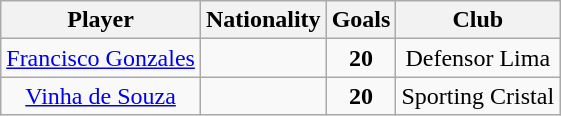<table class="wikitable">
<tr>
<th>Player</th>
<th>Nationality</th>
<th>Goals</th>
<th>Club</th>
</tr>
<tr align=center>
<td><a href='#'>Francisco Gonzales</a></td>
<td></td>
<td><strong>20</strong></td>
<td>Defensor Lima</td>
</tr>
<tr align=center>
<td><a href='#'>Vinha de Souza</a></td>
<td></td>
<td><strong>20</strong></td>
<td>Sporting Cristal</td>
</tr>
</table>
